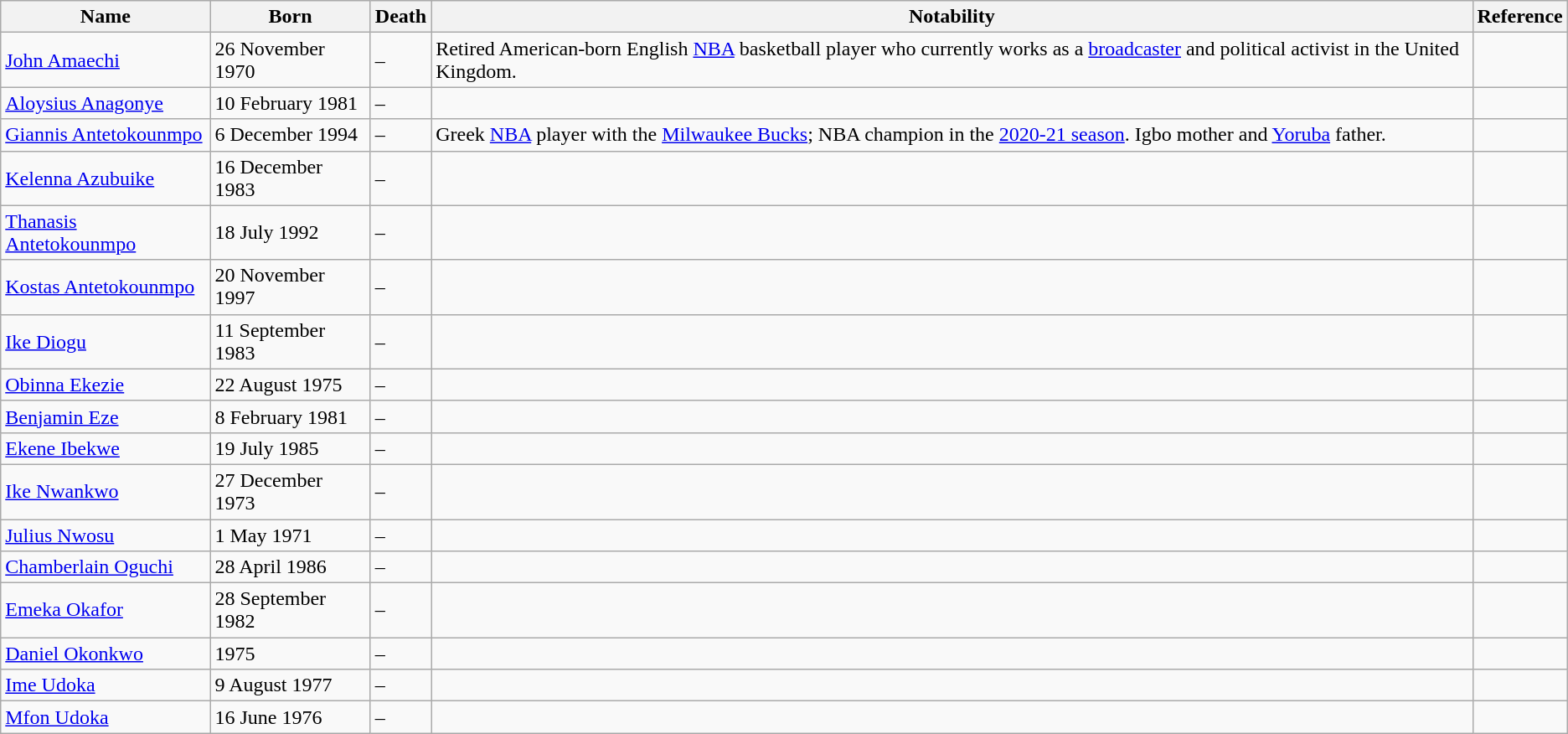<table class="wikitable sortable">
<tr>
<th>Name</th>
<th class="unsortable">Born</th>
<th class="unsortable">Death</th>
<th class="unsortable">Notability</th>
<th class="unsortable">Reference</th>
</tr>
<tr>
<td><a href='#'>John Amaechi</a></td>
<td>26 November 1970</td>
<td>–</td>
<td>Retired American-born English <a href='#'>NBA</a> basketball player who currently works as a <a href='#'>broadcaster</a> and political activist in the United Kingdom.</td>
<td align=center></td>
</tr>
<tr>
<td><a href='#'>Aloysius Anagonye</a></td>
<td>10 February 1981</td>
<td>–</td>
<td></td>
<td></td>
</tr>
<tr>
<td><a href='#'>Giannis Antetokounmpo</a></td>
<td>6 December 1994</td>
<td>–</td>
<td>Greek <a href='#'>NBA</a> player with the <a href='#'>Milwaukee Bucks</a>; NBA champion in the <a href='#'>2020-21 season</a>. Igbo mother and <a href='#'>Yoruba</a> father.</td>
<td align=center></td>
</tr>
<tr>
<td><a href='#'>Kelenna Azubuike</a></td>
<td>16 December 1983</td>
<td>–</td>
<td></td>
<td></td>
</tr>
<tr>
<td><a href='#'>Thanasis Antetokounmpo</a></td>
<td>18 July 1992</td>
<td>–</td>
<td></td>
<td></td>
</tr>
<tr>
<td><a href='#'>Kostas Antetokounmpo</a></td>
<td>20 November 1997</td>
<td>–</td>
<td></td>
<td></td>
</tr>
<tr>
<td><a href='#'>Ike Diogu</a></td>
<td>11 September 1983</td>
<td>–</td>
<td></td>
<td align=center></td>
</tr>
<tr>
<td><a href='#'>Obinna Ekezie</a></td>
<td>22 August 1975</td>
<td>–</td>
<td></td>
<td></td>
</tr>
<tr>
<td><a href='#'>Benjamin Eze</a></td>
<td>8 February 1981</td>
<td>–</td>
<td></td>
<td></td>
</tr>
<tr>
<td><a href='#'>Ekene Ibekwe</a></td>
<td>19 July 1985</td>
<td>–</td>
<td></td>
<td></td>
</tr>
<tr>
<td><a href='#'>Ike Nwankwo</a></td>
<td>27 December 1973</td>
<td>–</td>
<td></td>
<td></td>
</tr>
<tr>
<td><a href='#'>Julius Nwosu</a></td>
<td>1 May 1971</td>
<td>–</td>
<td></td>
<td></td>
</tr>
<tr>
<td><a href='#'>Chamberlain Oguchi</a></td>
<td>28 April 1986</td>
<td>–</td>
<td></td>
<td></td>
</tr>
<tr>
<td><a href='#'>Emeka Okafor</a></td>
<td>28 September 1982</td>
<td>–</td>
<td></td>
<td align=center></td>
</tr>
<tr>
<td><a href='#'>Daniel Okonkwo</a></td>
<td>1975</td>
<td>–</td>
<td></td>
<td></td>
</tr>
<tr>
<td><a href='#'>Ime Udoka</a></td>
<td>9 August 1977</td>
<td>–</td>
<td></td>
<td></td>
</tr>
<tr>
<td><a href='#'>Mfon Udoka</a></td>
<td>16 June 1976</td>
<td>–</td>
<td></td>
<td></td>
</tr>
</table>
